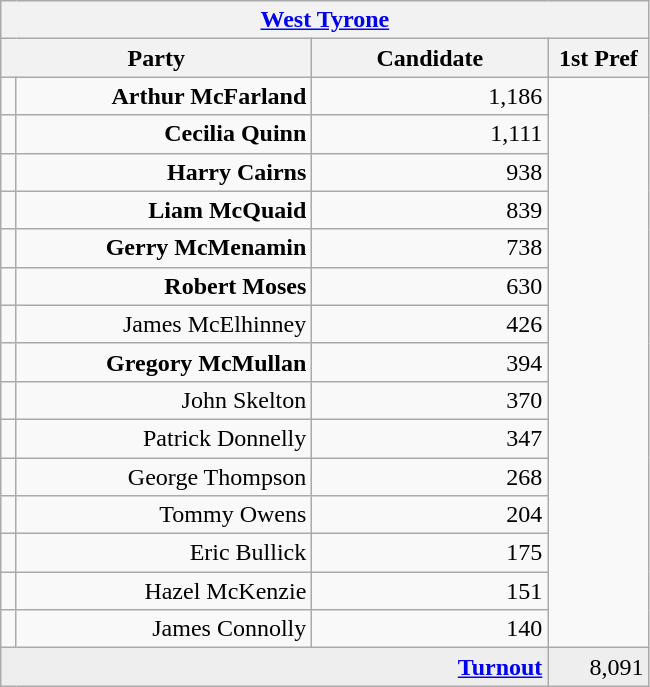<table class="wikitable">
<tr>
<th colspan="4" align="center"><a href='#'>West Tyrone</a></th>
</tr>
<tr>
<th colspan="2" align="center" width=200>Party</th>
<th width=150>Candidate</th>
<th width=60>1st Pref</th>
</tr>
<tr>
<td></td>
<td align="right"><strong>Arthur McFarland</strong></td>
<td align="right">1,186</td>
</tr>
<tr>
<td></td>
<td align="right"><strong>Cecilia Quinn</strong></td>
<td align="right">1,111</td>
</tr>
<tr>
<td></td>
<td align="right"><strong>Harry Cairns</strong></td>
<td align="right">938</td>
</tr>
<tr>
<td></td>
<td align="right"><strong>Liam McQuaid</strong></td>
<td align="right">839</td>
</tr>
<tr>
<td></td>
<td align="right"><strong>Gerry McMenamin</strong></td>
<td align="right">738</td>
</tr>
<tr>
<td></td>
<td align="right"><strong>Robert Moses</strong></td>
<td align="right">630</td>
</tr>
<tr>
<td></td>
<td align="right">James McElhinney</td>
<td align="right">426</td>
</tr>
<tr>
<td></td>
<td align="right"><strong>Gregory McMullan</strong></td>
<td align="right">394</td>
</tr>
<tr>
<td></td>
<td align="right">John Skelton</td>
<td align="right">370</td>
</tr>
<tr>
<td></td>
<td align="right">Patrick Donnelly</td>
<td align="right">347</td>
</tr>
<tr>
<td></td>
<td align="right">George Thompson</td>
<td align="right">268</td>
</tr>
<tr>
<td></td>
<td align="right">Tommy Owens</td>
<td align="right">204</td>
</tr>
<tr>
<td></td>
<td align="right">Eric Bullick</td>
<td align="right">175</td>
</tr>
<tr>
<td></td>
<td align="right">Hazel McKenzie</td>
<td align="right">151</td>
</tr>
<tr>
<td></td>
<td align="right">James Connolly</td>
<td align="right">140</td>
</tr>
<tr bgcolor="EEEEEE">
<td colspan=3 align="right"><strong><a href='#'>Turnout</a></strong></td>
<td align="right">8,091</td>
</tr>
</table>
